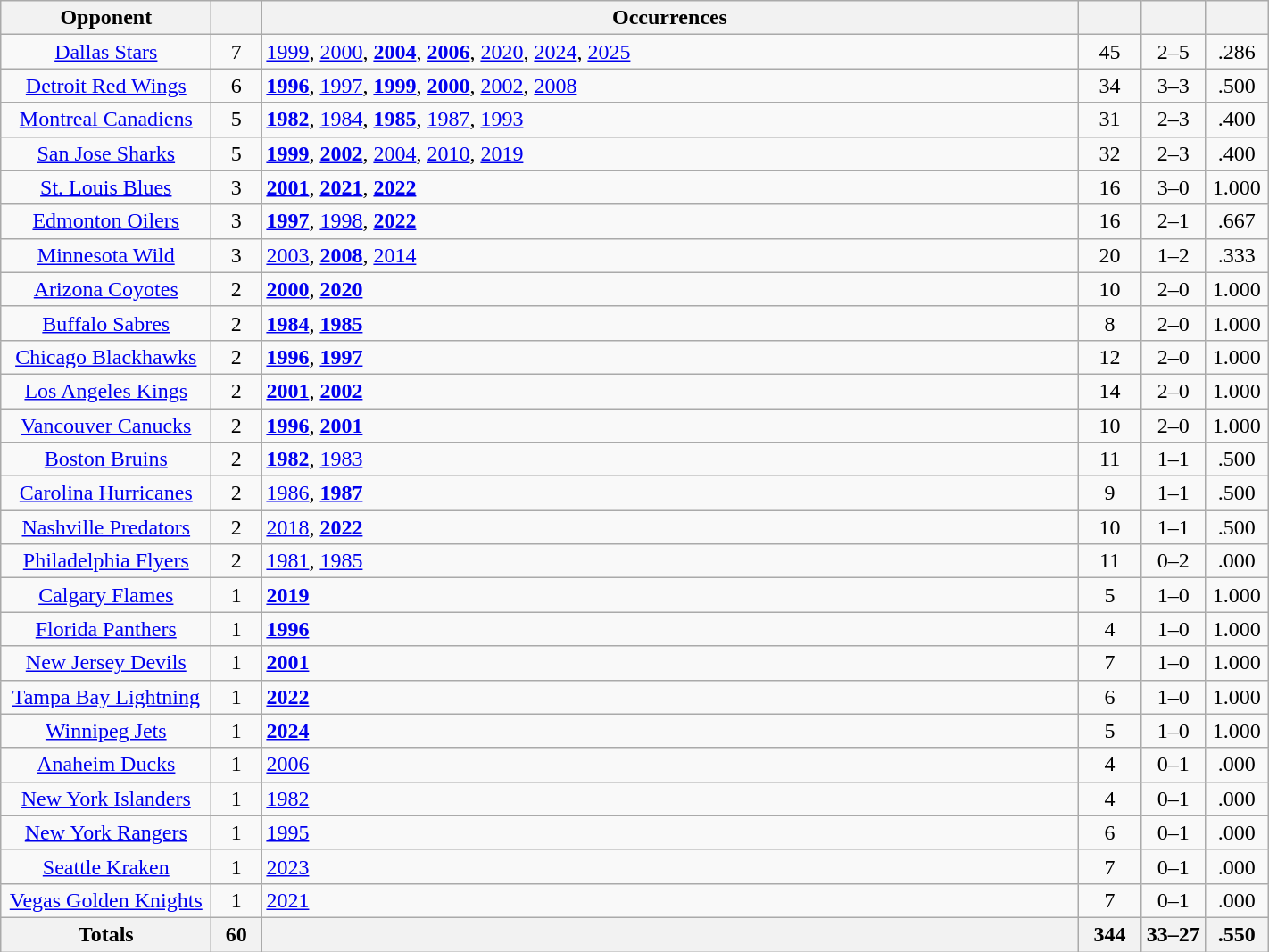<table class="wikitable sortable" style="text-align: center; width: 75%;">
<tr>
<th width="150">Opponent</th>
<th width="30"></th>
<th>Occurrences</th>
<th width="40"></th>
<th width="40"></th>
<th width="40"></th>
</tr>
<tr>
<td><a href='#'>Dallas Stars</a></td>
<td>7</td>
<td align=left><a href='#'>1999</a>, <a href='#'>2000</a>, <strong><a href='#'>2004</a></strong>, <strong><a href='#'>2006</a></strong>, <a href='#'>2020</a>, <a href='#'>2024</a>, <a href='#'>2025</a></td>
<td>45</td>
<td>2–5</td>
<td>.286</td>
</tr>
<tr>
<td><a href='#'>Detroit Red Wings</a></td>
<td>6</td>
<td align=left><strong><a href='#'>1996</a></strong>, <a href='#'>1997</a>, <strong><a href='#'>1999</a></strong>, <strong><a href='#'>2000</a></strong>, <a href='#'>2002</a>, <a href='#'>2008</a></td>
<td>34</td>
<td>3–3</td>
<td>.500</td>
</tr>
<tr>
<td><a href='#'>Montreal Canadiens</a></td>
<td>5</td>
<td align=left><strong><a href='#'>1982</a></strong>, <a href='#'>1984</a>, <strong><a href='#'>1985</a></strong>, <a href='#'>1987</a>, <a href='#'>1993</a></td>
<td>31</td>
<td>2–3</td>
<td>.400</td>
</tr>
<tr>
<td><a href='#'>San Jose Sharks</a></td>
<td>5</td>
<td align=left><strong><a href='#'>1999</a></strong>, <strong><a href='#'>2002</a></strong>, <a href='#'>2004</a>, <a href='#'>2010</a>, <a href='#'>2019</a></td>
<td>32</td>
<td>2–3</td>
<td>.400</td>
</tr>
<tr>
<td><a href='#'>St. Louis Blues</a></td>
<td>3</td>
<td align=left><strong><a href='#'>2001</a></strong>, <strong><a href='#'>2021</a></strong>, <strong><a href='#'>2022</a></strong></td>
<td>16</td>
<td>3–0</td>
<td>1.000</td>
</tr>
<tr>
<td><a href='#'>Edmonton Oilers</a></td>
<td>3</td>
<td align=left><strong><a href='#'>1997</a></strong>, <a href='#'>1998</a>, <strong><a href='#'>2022</a></strong></td>
<td>16</td>
<td>2–1</td>
<td>.667</td>
</tr>
<tr>
<td><a href='#'>Minnesota Wild</a></td>
<td>3</td>
<td align=left><a href='#'>2003</a>, <strong><a href='#'>2008</a></strong>, <a href='#'>2014</a></td>
<td>20</td>
<td>1–2</td>
<td>.333</td>
</tr>
<tr>
<td><a href='#'>Arizona Coyotes</a></td>
<td>2</td>
<td align=left><strong><a href='#'>2000</a></strong>, <strong><a href='#'>2020</a></strong></td>
<td>10</td>
<td>2–0</td>
<td>1.000</td>
</tr>
<tr>
<td><a href='#'>Buffalo Sabres</a></td>
<td>2</td>
<td align=left><strong><a href='#'>1984</a></strong>, <strong><a href='#'>1985</a></strong></td>
<td>8</td>
<td>2–0</td>
<td>1.000</td>
</tr>
<tr>
<td><a href='#'>Chicago Blackhawks</a></td>
<td>2</td>
<td align=left><strong><a href='#'>1996</a></strong>, <strong><a href='#'>1997</a></strong></td>
<td>12</td>
<td>2–0</td>
<td>1.000</td>
</tr>
<tr>
<td><a href='#'>Los Angeles Kings</a></td>
<td>2</td>
<td align=left><strong><a href='#'>2001</a></strong>, <strong><a href='#'>2002</a></strong></td>
<td>14</td>
<td>2–0</td>
<td>1.000</td>
</tr>
<tr>
<td><a href='#'>Vancouver Canucks</a></td>
<td>2</td>
<td align=left><strong><a href='#'>1996</a></strong>, <strong><a href='#'>2001</a></strong></td>
<td>10</td>
<td>2–0</td>
<td>1.000</td>
</tr>
<tr>
<td><a href='#'>Boston Bruins</a></td>
<td>2</td>
<td align=left><strong><a href='#'>1982</a></strong>, <a href='#'>1983</a></td>
<td>11</td>
<td>1–1</td>
<td>.500</td>
</tr>
<tr>
<td><a href='#'>Carolina Hurricanes</a></td>
<td>2</td>
<td align=left><a href='#'>1986</a>, <strong><a href='#'>1987</a></strong></td>
<td>9</td>
<td>1–1</td>
<td>.500</td>
</tr>
<tr>
<td><a href='#'>Nashville Predators</a></td>
<td>2</td>
<td align=left><a href='#'>2018</a>, <strong><a href='#'>2022</a></strong></td>
<td>10</td>
<td>1–1</td>
<td>.500</td>
</tr>
<tr>
<td><a href='#'>Philadelphia Flyers</a></td>
<td>2</td>
<td align=left><a href='#'>1981</a>, <a href='#'>1985</a></td>
<td>11</td>
<td>0–2</td>
<td>.000</td>
</tr>
<tr>
<td><a href='#'>Calgary Flames</a></td>
<td>1</td>
<td align=left><strong><a href='#'>2019</a></strong></td>
<td>5</td>
<td>1–0</td>
<td>1.000</td>
</tr>
<tr>
<td><a href='#'>Florida Panthers</a></td>
<td>1</td>
<td align=left><strong><a href='#'>1996</a></strong></td>
<td>4</td>
<td>1–0</td>
<td>1.000</td>
</tr>
<tr>
<td><a href='#'>New Jersey Devils</a></td>
<td>1</td>
<td align=left><strong><a href='#'>2001</a></strong></td>
<td>7</td>
<td>1–0</td>
<td>1.000</td>
</tr>
<tr>
<td><a href='#'>Tampa Bay Lightning</a></td>
<td>1</td>
<td align=left><strong><a href='#'>2022</a></strong></td>
<td>6</td>
<td>1–0</td>
<td>1.000</td>
</tr>
<tr>
<td><a href='#'>Winnipeg Jets</a></td>
<td>1</td>
<td align=left><strong><a href='#'>2024</a></strong></td>
<td>5</td>
<td>1–0</td>
<td>1.000</td>
</tr>
<tr>
<td><a href='#'>Anaheim Ducks</a></td>
<td>1</td>
<td align=left><a href='#'>2006</a></td>
<td>4</td>
<td>0–1</td>
<td>.000</td>
</tr>
<tr>
<td><a href='#'>New York Islanders</a></td>
<td>1</td>
<td align=left><a href='#'>1982</a></td>
<td>4</td>
<td>0–1</td>
<td>.000</td>
</tr>
<tr>
<td><a href='#'>New York Rangers</a></td>
<td>1</td>
<td align=left><a href='#'>1995</a></td>
<td>6</td>
<td>0–1</td>
<td>.000</td>
</tr>
<tr>
<td><a href='#'>Seattle Kraken</a></td>
<td>1</td>
<td align=left><a href='#'>2023</a></td>
<td>7</td>
<td>0–1</td>
<td>.000</td>
</tr>
<tr>
<td><a href='#'>Vegas Golden Knights</a></td>
<td>1</td>
<td align=left><a href='#'>2021</a></td>
<td>7</td>
<td>0–1</td>
<td>.000</td>
</tr>
<tr>
<th width="150">Totals</th>
<th width="30">60</th>
<th></th>
<th width="40">344</th>
<th width="40">33–27</th>
<th width="40">.550</th>
</tr>
</table>
